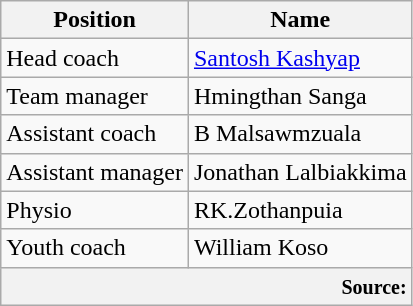<table class="wikitable">
<tr>
<th>Position</th>
<th>Name</th>
</tr>
<tr>
<td>Head coach</td>
<td> <a href='#'>Santosh Kashyap</a></td>
</tr>
<tr>
<td>Team manager</td>
<td> Hmingthan Sanga</td>
</tr>
<tr>
<td>Assistant coach</td>
<td> B Malsawmzuala</td>
</tr>
<tr>
<td>Assistant manager</td>
<td> Jonathan Lalbiakkima</td>
</tr>
<tr>
<td>Physio</td>
<td> RK.Zothanpuia</td>
</tr>
<tr>
<td>Youth coach</td>
<td> William Koso</td>
</tr>
<tr>
<th colspan="11" style="text-align:right;"><small>Source:</small></th>
</tr>
</table>
